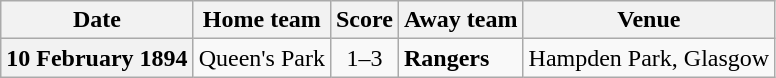<table class="wikitable football-result-list" style="max-width: 80em; text-align: center">
<tr>
<th scope="col">Date</th>
<th scope="col">Home team</th>
<th scope="col">Score</th>
<th scope="col">Away team</th>
<th scope="col">Venue</th>
</tr>
<tr>
<th scope="row">10 February 1894</th>
<td align=right>Queen's Park</td>
<td>1–3</td>
<td align=left><strong>Rangers</strong></td>
<td align=left>Hampden Park, Glasgow</td>
</tr>
</table>
